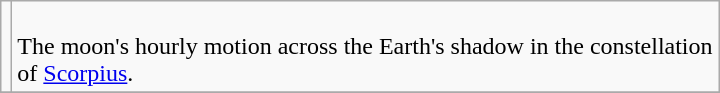<table class=wikitable width=480>
<tr>
<td></td>
<td><br>The moon's hourly motion across the Earth's shadow in the constellation of <a href='#'>Scorpius</a>.</td>
</tr>
<tr>
</tr>
</table>
